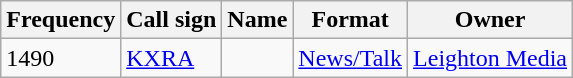<table class="wikitable">
<tr>
<th>Frequency</th>
<th>Call sign</th>
<th>Name</th>
<th>Format</th>
<th>Owner</th>
</tr>
<tr>
<td>1490</td>
<td><a href='#'>KXRA</a></td>
<td></td>
<td><a href='#'>News/Talk</a></td>
<td><a href='#'>Leighton Media</a></td>
</tr>
</table>
